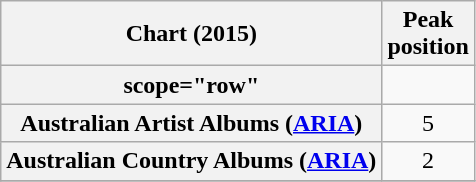<table class="wikitable sortable plainrowheaders">
<tr>
<th scope="col">Chart (2015)</th>
<th scope="col">Peak<br>position</th>
</tr>
<tr>
<th>scope="row"</th>
</tr>
<tr>
<th scope="row">Australian Artist Albums (<a href='#'>ARIA</a>)</th>
<td align="center">5</td>
</tr>
<tr>
<th scope="row">Australian Country Albums (<a href='#'>ARIA</a>)</th>
<td align="center">2</td>
</tr>
<tr>
</tr>
</table>
